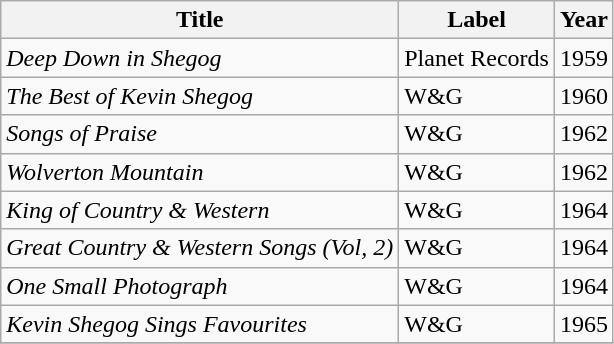<table class="wikitable">
<tr>
<th>Title</th>
<th>Label</th>
<th>Year</th>
</tr>
<tr>
<td><em>Deep Down in Shegog</em></td>
<td>Planet Records</td>
<td>1959</td>
</tr>
<tr>
<td><em>The Best of Kevin Shegog</em> </td>
<td>W&G</td>
<td>1960</td>
</tr>
<tr>
<td><em>Songs of Praise</em></td>
<td>W&G</td>
<td>1962</td>
</tr>
<tr>
<td><em>Wolverton Mountain</em></td>
<td>W&G</td>
<td>1962</td>
</tr>
<tr>
<td><em>King of Country & Western</em></td>
<td>W&G</td>
<td>1964</td>
</tr>
<tr>
<td><em>Great Country & Western Songs (Vol, 2)</em></td>
<td>W&G</td>
<td>1964</td>
</tr>
<tr>
<td><em>One Small Photograph</em> </td>
<td>W&G</td>
<td>1964</td>
</tr>
<tr>
<td><em>Kevin Shegog Sings Favourites</em></td>
<td>W&G</td>
<td>1965</td>
</tr>
<tr>
</tr>
</table>
